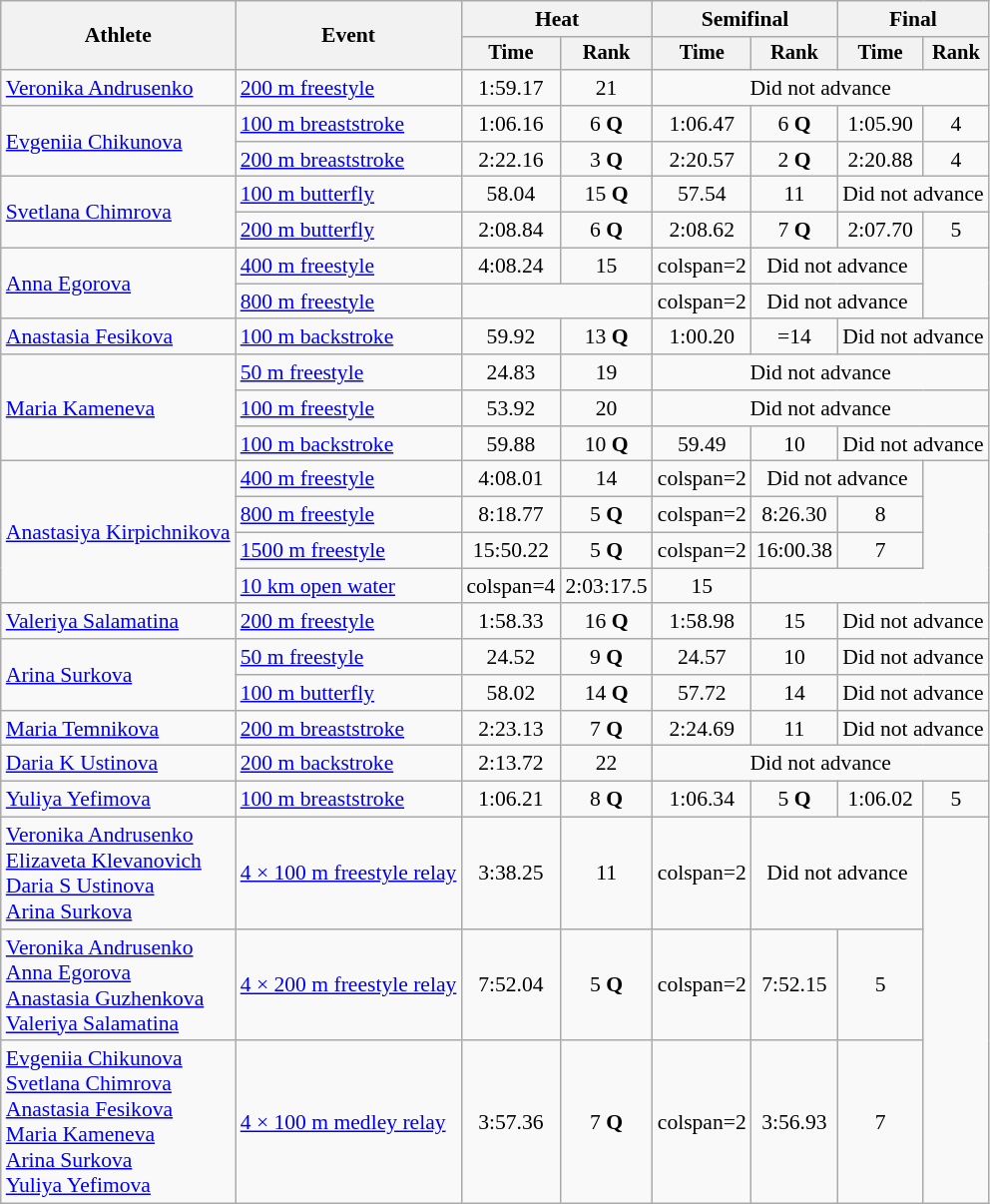<table class=wikitable style="text-align:center; font-size:90%">
<tr>
<th rowspan=2>Athlete</th>
<th rowspan=2>Event</th>
<th colspan=2>Heat</th>
<th colspan=2>Semifinal</th>
<th colspan=2>Final</th>
</tr>
<tr style="font-size:95%">
<th>Time</th>
<th>Rank</th>
<th>Time</th>
<th>Rank</th>
<th>Time</th>
<th>Rank</th>
</tr>
<tr>
<td align=left><a href='#'>Veronika Andrusenko</a></td>
<td align=left><a href='#'>200 m freestyle</a></td>
<td>1:59.17</td>
<td>21</td>
<td colspan="4">Did not advance</td>
</tr>
<tr>
<td align=left rowspan=2><a href='#'>Evgeniia Chikunova</a></td>
<td align=left><a href='#'>100 m breaststroke</a></td>
<td>1:06.16</td>
<td>6 <strong>Q</strong></td>
<td>1:06.47</td>
<td>6 <strong>Q</strong></td>
<td>1:05.90</td>
<td>4</td>
</tr>
<tr>
<td align=left><a href='#'>200 m breaststroke</a></td>
<td>2:22.16</td>
<td>3 <strong>Q</strong></td>
<td>2:20.57</td>
<td>2 <strong>Q</strong></td>
<td>2:20.88</td>
<td>4</td>
</tr>
<tr>
<td align=left rowspan=2><a href='#'>Svetlana Chimrova</a></td>
<td align=left><a href='#'>100 m butterfly</a></td>
<td>58.04</td>
<td>15 <strong>Q</strong></td>
<td>57.54</td>
<td>11</td>
<td colspan="2">Did not advance</td>
</tr>
<tr>
<td align=left><a href='#'>200 m butterfly</a></td>
<td>2:08.84</td>
<td>6 <strong>Q</strong></td>
<td>2:08.62</td>
<td>7 <strong>Q</strong></td>
<td>2:07.70</td>
<td>5</td>
</tr>
<tr>
<td align=left rowspan=2><a href='#'>Anna Egorova</a></td>
<td align=left><a href='#'>400 m freestyle</a></td>
<td>4:08.24</td>
<td>15</td>
<td>colspan=2 </td>
<td colspan="2">Did not advance</td>
</tr>
<tr>
<td align=left><a href='#'>800 m freestyle</a></td>
<td colspan=2></td>
<td>colspan=2 </td>
<td colspan="2">Did not advance</td>
</tr>
<tr>
<td align=left><a href='#'>Anastasia Fesikova</a></td>
<td align=left><a href='#'>100 m backstroke</a></td>
<td>59.92</td>
<td>13 <strong>Q</strong></td>
<td>1:00.20</td>
<td>=14</td>
<td colspan="2">Did not advance</td>
</tr>
<tr>
<td align=left rowspan=3><a href='#'>Maria Kameneva</a></td>
<td align=left><a href='#'>50 m freestyle</a></td>
<td>24.83</td>
<td>19</td>
<td colspan="4">Did not advance</td>
</tr>
<tr>
<td align=left><a href='#'>100 m freestyle</a></td>
<td>53.92</td>
<td>20</td>
<td colspan="4">Did not advance</td>
</tr>
<tr>
<td align=left><a href='#'>100 m backstroke</a></td>
<td>59.88</td>
<td>10 <strong>Q</strong></td>
<td>59.49</td>
<td>10</td>
<td colspan="2">Did not advance</td>
</tr>
<tr>
<td align=left rowspan=4><a href='#'>Anastasiya Kirpichnikova</a></td>
<td align=left><a href='#'>400 m freestyle</a></td>
<td>4:08.01</td>
<td>14</td>
<td>colspan=2 </td>
<td colspan="2">Did not advance</td>
</tr>
<tr>
<td align=left><a href='#'>800 m freestyle</a></td>
<td>8:18.77</td>
<td>5 <strong>Q</strong></td>
<td>colspan=2 </td>
<td>8:26.30</td>
<td>8</td>
</tr>
<tr>
<td align=left><a href='#'>1500 m freestyle</a></td>
<td>15:50.22</td>
<td>5 <strong>Q</strong></td>
<td>colspan=2 </td>
<td>16:00.38</td>
<td>7</td>
</tr>
<tr>
<td align=left><a href='#'>10 km open water</a></td>
<td>colspan=4 </td>
<td>2:03:17.5</td>
<td>15</td>
</tr>
<tr>
<td align=left><a href='#'>Valeriya Salamatina</a></td>
<td align=left><a href='#'>200 m freestyle</a></td>
<td>1:58.33</td>
<td>16 <strong>Q</strong></td>
<td>1:58.98</td>
<td>15</td>
<td colspan="2">Did not advance</td>
</tr>
<tr>
<td align=left rowspan=2><a href='#'>Arina Surkova</a></td>
<td align=left><a href='#'>50 m freestyle</a></td>
<td>24.52</td>
<td>9 <strong>Q</strong></td>
<td>24.57</td>
<td>10</td>
<td colspan="2">Did not advance</td>
</tr>
<tr>
<td align=left><a href='#'>100 m butterfly</a></td>
<td>58.02</td>
<td>14 <strong>Q</strong></td>
<td>57.72</td>
<td>14</td>
<td colspan="2">Did not advance</td>
</tr>
<tr>
<td align=left><a href='#'>Maria Temnikova</a></td>
<td align=left><a href='#'>200 m breaststroke</a></td>
<td>2:23.13</td>
<td>7 <strong>Q</strong></td>
<td>2:24.69</td>
<td>11</td>
<td colspan="2">Did not advance</td>
</tr>
<tr>
<td align=left><a href='#'>Daria K Ustinova</a></td>
<td align=left><a href='#'>200 m backstroke</a></td>
<td>2:13.72</td>
<td>22</td>
<td colspan="4">Did not advance</td>
</tr>
<tr>
<td align=left><a href='#'>Yuliya Yefimova</a></td>
<td align=left><a href='#'>100 m breaststroke</a></td>
<td>1:06.21</td>
<td>8 <strong>Q</strong></td>
<td>1:06.34</td>
<td>5 <strong>Q</strong></td>
<td>1:06.02</td>
<td>5</td>
</tr>
<tr>
<td align=left><a href='#'>Veronika Andrusenko</a><br><a href='#'>Elizaveta Klevanovich</a><br><a href='#'>Daria S Ustinova</a><br><a href='#'>Arina Surkova</a></td>
<td align=left><a href='#'>4 × 100 m freestyle relay</a></td>
<td>3:38.25</td>
<td>11</td>
<td>colspan=2 </td>
<td colspan="2">Did not advance</td>
</tr>
<tr>
<td align=left><a href='#'>Veronika Andrusenko</a><br><a href='#'>Anna Egorova</a><br><a href='#'>Anastasia Guzhenkova</a><br><a href='#'>Valeriya Salamatina</a></td>
<td align=left><a href='#'>4 × 200 m freestyle relay</a></td>
<td>7:52.04</td>
<td>5 <strong>Q</strong></td>
<td>colspan=2 </td>
<td>7:52.15</td>
<td>5</td>
</tr>
<tr>
<td align=left><a href='#'>Evgeniia Chikunova</a><br><a href='#'>Svetlana Chimrova</a><br><a href='#'>Anastasia Fesikova</a><br><a href='#'>Maria Kameneva</a><br><a href='#'>Arina Surkova</a><br><a href='#'>Yuliya Yefimova</a></td>
<td align=left><a href='#'>4 × 100 m medley relay</a></td>
<td>3:57.36</td>
<td>7 <strong>Q</strong></td>
<td>colspan=2 </td>
<td>3:56.93</td>
<td>7</td>
</tr>
</table>
